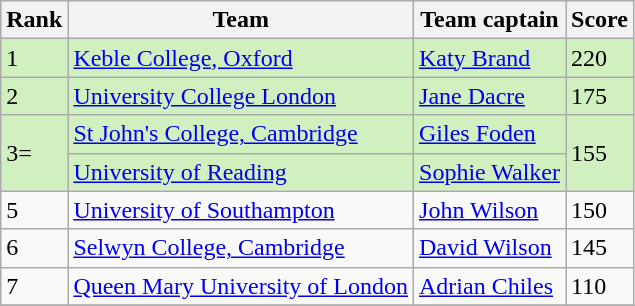<table class="wikitable">
<tr>
<th>Rank</th>
<th>Team</th>
<th>Team captain</th>
<th>Score</th>
</tr>
<tr bgcolor="#D0F0C0">
<td>1</td>
<td><a href='#'>Keble College, Oxford</a></td>
<td><a href='#'>Katy Brand</a></td>
<td>220</td>
</tr>
<tr bgcolor="#D0F0C0">
<td>2</td>
<td><a href='#'>University College London</a></td>
<td><a href='#'>Jane Dacre</a></td>
<td>175</td>
</tr>
<tr bgcolor="#D0F0C0">
<td rowspan="2">3=</td>
<td><a href='#'>St John's College, Cambridge</a></td>
<td><a href='#'>Giles Foden</a></td>
<td rowspan="2">155</td>
</tr>
<tr bgcolor="#D0F0C0">
<td><a href='#'>University of Reading</a></td>
<td><a href='#'>Sophie Walker</a></td>
</tr>
<tr>
<td>5</td>
<td><a href='#'>University of Southampton</a></td>
<td><a href='#'>John Wilson</a></td>
<td>150</td>
</tr>
<tr>
<td>6</td>
<td><a href='#'>Selwyn College, Cambridge</a></td>
<td><a href='#'>David Wilson</a></td>
<td>145</td>
</tr>
<tr>
<td>7</td>
<td><a href='#'>Queen Mary University of London</a></td>
<td><a href='#'>Adrian Chiles</a></td>
<td>110</td>
</tr>
<tr>
</tr>
</table>
